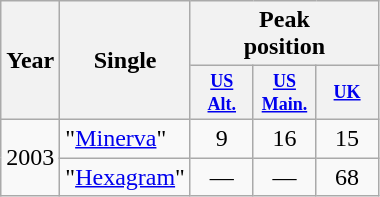<table class="wikitable">
<tr>
<th rowspan="2">Year</th>
<th rowspan="2">Single</th>
<th colspan="3">Peak<br>position</th>
</tr>
<tr>
<th style="width:3em;font-size:75%"><a href='#'>US Alt.</a><br></th>
<th style="width:3em;font-size:75%"><a href='#'>US Main.</a><br></th>
<th style="width:3em;font-size:75%"><a href='#'>UK</a><br></th>
</tr>
<tr>
<td rowspan="2">2003</td>
<td>"<a href='#'>Minerva</a>"</td>
<td style="text-align:center;">9</td>
<td style="text-align:center;">16</td>
<td style="text-align:center;">15</td>
</tr>
<tr>
<td>"<a href='#'>Hexagram</a>"</td>
<td style="text-align:center;">—</td>
<td style="text-align:center;">—</td>
<td style="text-align:center;">68</td>
</tr>
</table>
